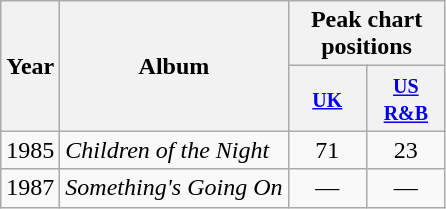<table class="wikitable">
<tr>
<th scope="col" rowspan="2">Year</th>
<th scope="col" rowspan="2">Album</th>
<th scope="col" colspan="2">Peak chart positions</th>
</tr>
<tr>
<th style="width:45px;"><small><a href='#'>UK</a></small><br></th>
<th style="width:45px;"><small><a href='#'>US R&B</a></small><br></th>
</tr>
<tr>
<td>1985</td>
<td><em>Children of the Night</em></td>
<td align=center>71</td>
<td align=center>23</td>
</tr>
<tr>
<td>1987</td>
<td><em>Something's Going On</em></td>
<td align=center>—</td>
<td align=center>—</td>
</tr>
</table>
